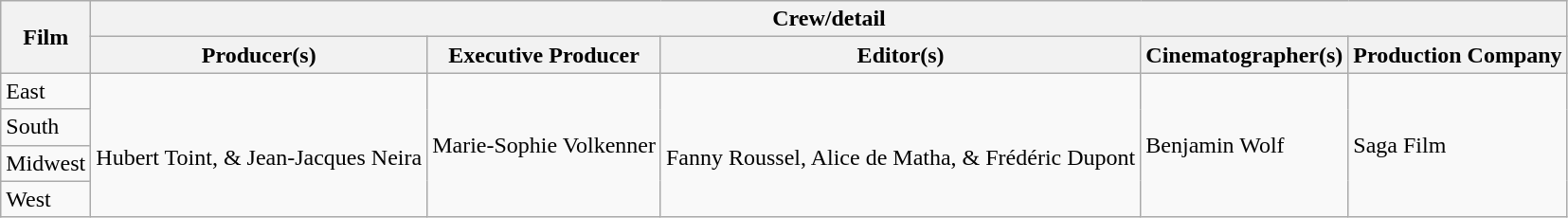<table class="wikitable sortable mw-collapsible">
<tr>
<th rowspan="2">Film</th>
<th colspan="5">Crew/detail</th>
</tr>
<tr>
<th>Producer(s)</th>
<th>Executive Producer</th>
<th>Editor(s)</th>
<th>Cinematographer(s)</th>
<th>Production Company</th>
</tr>
<tr>
<td>East</td>
<td rowspan="4"><br>Hubert Toint, & Jean-Jacques Neira</td>
<td rowspan="4">Marie-Sophie Volkenner</td>
<td rowspan="4"><br>Fanny Roussel, Alice de Matha, & Frédéric Dupont</td>
<td rowspan="4">Benjamin Wolf</td>
<td rowspan="4">Saga Film</td>
</tr>
<tr>
<td>South</td>
</tr>
<tr>
<td>Midwest</td>
</tr>
<tr>
<td>West</td>
</tr>
</table>
